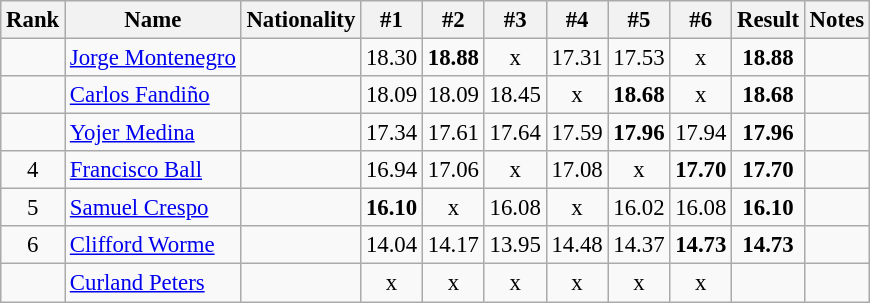<table class="wikitable sortable" style="text-align:center;font-size:95%">
<tr>
<th>Rank</th>
<th>Name</th>
<th>Nationality</th>
<th>#1</th>
<th>#2</th>
<th>#3</th>
<th>#4</th>
<th>#5</th>
<th>#6</th>
<th>Result</th>
<th>Notes</th>
</tr>
<tr>
<td></td>
<td align=left><a href='#'>Jorge Montenegro</a></td>
<td align=left></td>
<td>18.30</td>
<td><strong>18.88</strong></td>
<td>x</td>
<td>17.31</td>
<td>17.53</td>
<td>x</td>
<td><strong>18.88</strong></td>
<td></td>
</tr>
<tr>
<td></td>
<td align=left><a href='#'>Carlos Fandiño</a></td>
<td align=left></td>
<td>18.09</td>
<td>18.09</td>
<td>18.45</td>
<td>x</td>
<td><strong>18.68</strong></td>
<td>x</td>
<td><strong>18.68</strong></td>
<td></td>
</tr>
<tr>
<td></td>
<td align=left><a href='#'>Yojer Medina</a></td>
<td align=left></td>
<td>17.34</td>
<td>17.61</td>
<td>17.64</td>
<td>17.59</td>
<td><strong>17.96</strong></td>
<td>17.94</td>
<td><strong>17.96</strong></td>
<td></td>
</tr>
<tr>
<td>4</td>
<td align=left><a href='#'>Francisco Ball</a></td>
<td align=left></td>
<td>16.94</td>
<td>17.06</td>
<td>x</td>
<td>17.08</td>
<td>x</td>
<td><strong>17.70</strong></td>
<td><strong>17.70</strong></td>
<td></td>
</tr>
<tr>
<td>5</td>
<td align=left><a href='#'>Samuel Crespo</a></td>
<td align=left></td>
<td><strong>16.10</strong></td>
<td>x</td>
<td>16.08</td>
<td>x</td>
<td>16.02</td>
<td>16.08</td>
<td><strong>16.10</strong></td>
<td></td>
</tr>
<tr>
<td>6</td>
<td align=left><a href='#'>Clifford Worme</a></td>
<td align=left></td>
<td>14.04</td>
<td>14.17</td>
<td>13.95</td>
<td>14.48</td>
<td>14.37</td>
<td><strong>14.73</strong></td>
<td><strong>14.73</strong></td>
<td></td>
</tr>
<tr>
<td></td>
<td align=left><a href='#'>Curland Peters</a></td>
<td align=left></td>
<td>x</td>
<td>x</td>
<td>x</td>
<td>x</td>
<td>x</td>
<td>x</td>
<td><strong></strong></td>
<td></td>
</tr>
</table>
